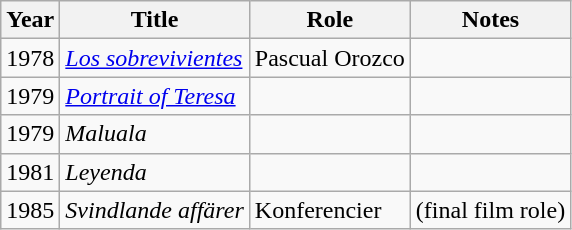<table class="wikitable">
<tr>
<th>Year</th>
<th>Title</th>
<th>Role</th>
<th>Notes</th>
</tr>
<tr>
<td>1978</td>
<td><em><a href='#'>Los sobrevivientes</a></em></td>
<td>Pascual Orozco</td>
<td></td>
</tr>
<tr>
<td>1979</td>
<td><em><a href='#'>Portrait of Teresa</a></em></td>
<td></td>
<td></td>
</tr>
<tr>
<td>1979</td>
<td><em>Maluala</em></td>
<td></td>
<td></td>
</tr>
<tr>
<td>1981</td>
<td><em>Leyenda</em></td>
<td></td>
<td></td>
</tr>
<tr>
<td>1985</td>
<td><em>Svindlande affärer</em></td>
<td>Konferencier</td>
<td>(final film role)</td>
</tr>
</table>
